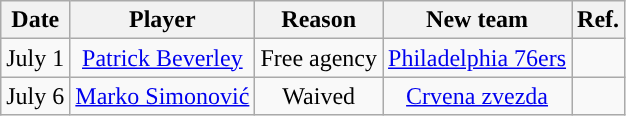<table class="wikitable sortable" style="text-align:center">
<tr>
<th>Date</th>
<th>Player</th>
<th>Reason</th>
<th>New team</th>
<th>Ref.</th>
</tr>
<tr>
<td>July 1</td>
<td><a href='#'>Patrick Beverley</a></td>
<td>Free agency</td>
<td><a href='#'>Philadelphia 76ers</a></td>
<td></td>
</tr>
<tr>
<td>July 6</td>
<td><a href='#'>Marko Simonović</a></td>
<td>Waived</td>
<td><a href='#'>Crvena zvezda</a></td>
<td></td>
</tr>
</table>
